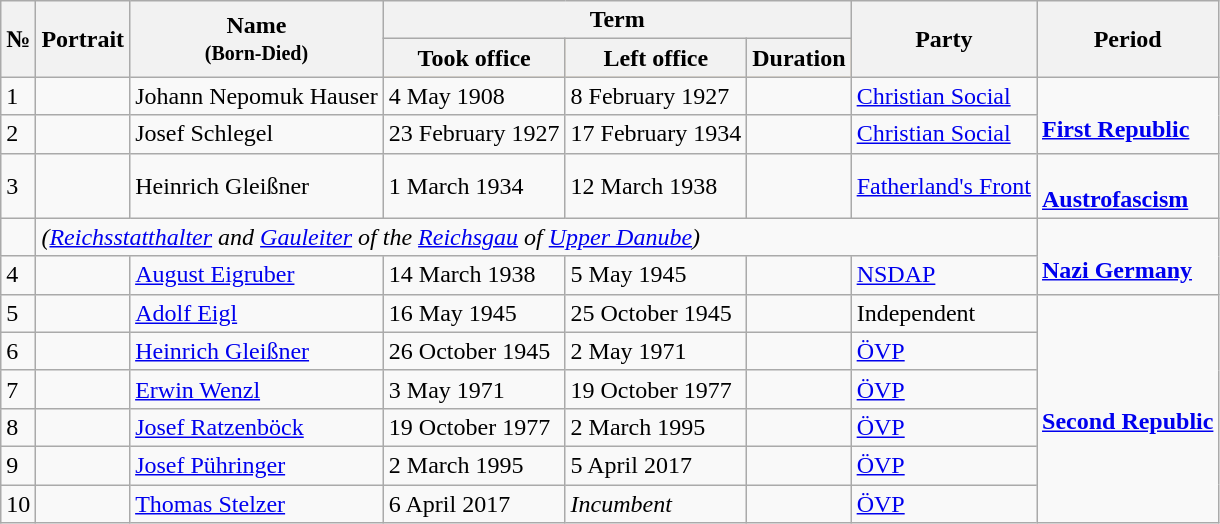<table class="wikitable">
<tr>
<th rowspan="2">№</th>
<th rowspan="2">Portrait</th>
<th rowspan="2">Name<br><small>(Born-Died)</small></th>
<th colspan="3">Term</th>
<th rowspan="2">Party</th>
<th rowspan="2">Period</th>
</tr>
<tr ---- bgcolor="#ffdead">
<th>Took office</th>
<th>Left office</th>
<th>Duration</th>
</tr>
<tr>
<td>1</td>
<td></td>
<td>Johann Nepomuk Hauser</td>
<td>4 May 1908</td>
<td>8 February 1927</td>
<td></td>
<td><a href='#'>Christian Social</a></td>
<td rowspan="2"><br><strong><a href='#'>First Republic</a></strong><br></td>
</tr>
<tr>
<td>2</td>
<td></td>
<td>Josef Schlegel</td>
<td>23 February 1927</td>
<td>17 February 1934</td>
<td></td>
<td><a href='#'>Christian Social</a></td>
</tr>
<tr>
<td>3</td>
<td></td>
<td>Heinrich Gleißner</td>
<td>1 March 1934</td>
<td>12 March 1938</td>
<td></td>
<td><a href='#'>Fatherland's Front</a></td>
<td><br><strong><a href='#'>Austrofascism</a></strong><br></td>
</tr>
<tr>
<td></td>
<td colspan="6"><em>(<a href='#'>Reichsstatthalter</a> and <a href='#'>Gauleiter</a> of the <a href='#'>Reichsgau</a> of <a href='#'>Upper Danube</a>)</em></td>
<td rowspan="2"><br><strong><a href='#'>Nazi Germany</a></strong><br></td>
</tr>
<tr>
<td>4</td>
<td></td>
<td><a href='#'>August Eigruber</a></td>
<td>14 March 1938</td>
<td>5 May 1945</td>
<td></td>
<td><a href='#'>NSDAP</a></td>
</tr>
<tr>
<td>5</td>
<td></td>
<td><a href='#'>Adolf Eigl</a></td>
<td>16 May 1945</td>
<td>25 October 1945</td>
<td></td>
<td>Independent</td>
<td rowspan="6"><br><strong><a href='#'>Second Republic</a></strong><br></td>
</tr>
<tr>
<td>6</td>
<td></td>
<td><a href='#'>Heinrich Gleißner</a></td>
<td>26 October 1945</td>
<td>2 May 1971</td>
<td></td>
<td><a href='#'>ÖVP</a></td>
</tr>
<tr>
<td>7</td>
<td></td>
<td><a href='#'>Erwin Wenzl</a></td>
<td>3 May 1971</td>
<td>19 October 1977</td>
<td></td>
<td><a href='#'>ÖVP</a></td>
</tr>
<tr>
<td>8</td>
<td></td>
<td><a href='#'>Josef Ratzenböck</a></td>
<td>19 October 1977</td>
<td>2 March 1995</td>
<td></td>
<td><a href='#'>ÖVP</a></td>
</tr>
<tr>
<td>9</td>
<td></td>
<td><a href='#'>Josef Pühringer</a></td>
<td>2 March 1995</td>
<td>5 April 2017</td>
<td></td>
<td><a href='#'>ÖVP</a></td>
</tr>
<tr>
<td>10</td>
<td></td>
<td><a href='#'>Thomas Stelzer</a></td>
<td>6 April 2017</td>
<td><em>Incumbent</em></td>
<td></td>
<td><a href='#'>ÖVP</a></td>
</tr>
</table>
